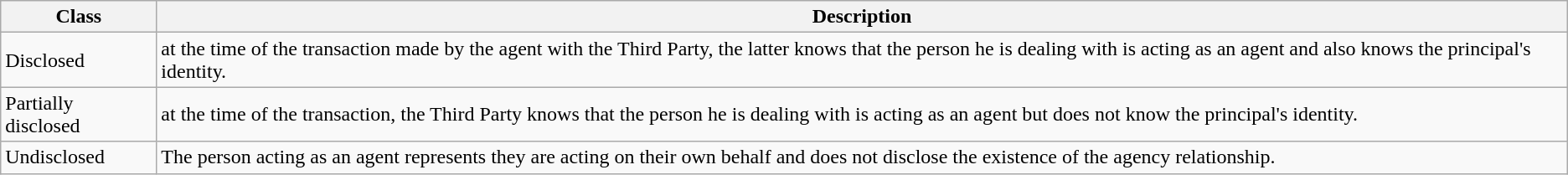<table class="wikitable">
<tr>
<th>Class</th>
<th>Description</th>
</tr>
<tr>
<td>Disclosed</td>
<td>at the time of the transaction made by the agent with the Third Party, the latter knows that the person he is dealing with is acting as an agent and also knows the principal's identity.</td>
</tr>
<tr>
<td>Partially disclosed</td>
<td>at the time of the transaction, the Third Party knows that the person he is dealing with is acting as an agent but does not know the principal's identity.</td>
</tr>
<tr>
<td>Undisclosed</td>
<td>The person acting as an agent represents they are acting on their own behalf and does not disclose the existence of the agency relationship.</td>
</tr>
</table>
